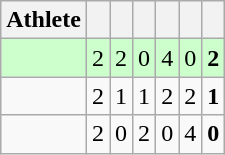<table class=wikitable style="text-align:center">
<tr>
<th>Athlete</th>
<th></th>
<th></th>
<th></th>
<th></th>
<th></th>
<th></th>
</tr>
<tr bgcolor=ccffcc>
<td style="text-align:left"></td>
<td>2</td>
<td>2</td>
<td>0</td>
<td>4</td>
<td>0</td>
<td><strong>2</strong></td>
</tr>
<tr>
<td style="text-align:left"></td>
<td>2</td>
<td>1</td>
<td>1</td>
<td>2</td>
<td>2</td>
<td><strong>1</strong></td>
</tr>
<tr>
<td style="text-align:left"></td>
<td>2</td>
<td>0</td>
<td>2</td>
<td>0</td>
<td>4</td>
<td><strong>0</strong></td>
</tr>
</table>
